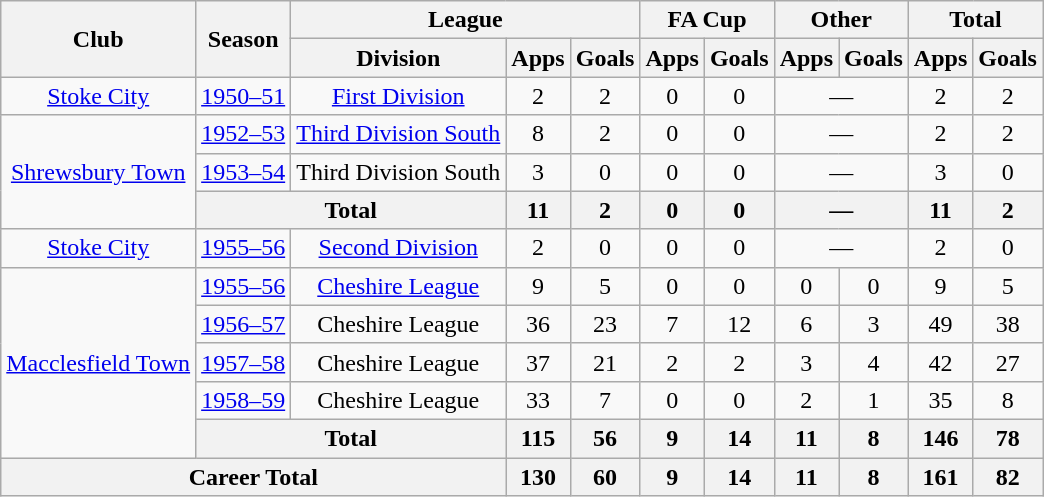<table class="wikitable" style="text-align: center;">
<tr>
<th rowspan="2">Club</th>
<th rowspan="2">Season</th>
<th colspan="3">League</th>
<th colspan="2">FA Cup</th>
<th colspan="2">Other</th>
<th colspan="2">Total</th>
</tr>
<tr>
<th>Division</th>
<th>Apps</th>
<th>Goals</th>
<th>Apps</th>
<th>Goals</th>
<th>Apps</th>
<th>Goals</th>
<th>Apps</th>
<th>Goals</th>
</tr>
<tr>
<td><a href='#'>Stoke City</a></td>
<td><a href='#'>1950–51</a></td>
<td><a href='#'>First Division</a></td>
<td>2</td>
<td>2</td>
<td>0</td>
<td>0</td>
<td colspan="2">—</td>
<td>2</td>
<td>2</td>
</tr>
<tr>
<td rowspan=3><a href='#'>Shrewsbury Town</a></td>
<td><a href='#'>1952–53</a></td>
<td><a href='#'>Third Division South</a></td>
<td>8</td>
<td>2</td>
<td>0</td>
<td>0</td>
<td colspan="2">—</td>
<td>2</td>
<td>2</td>
</tr>
<tr>
<td><a href='#'>1953–54</a></td>
<td>Third Division South</td>
<td>3</td>
<td>0</td>
<td>0</td>
<td>0</td>
<td colspan="2">—</td>
<td>3</td>
<td>0</td>
</tr>
<tr>
<th colspan=2>Total</th>
<th>11</th>
<th>2</th>
<th>0</th>
<th>0</th>
<th colspan="2">—</th>
<th>11</th>
<th>2</th>
</tr>
<tr>
<td><a href='#'>Stoke City</a></td>
<td><a href='#'>1955–56</a></td>
<td><a href='#'>Second Division</a></td>
<td>2</td>
<td>0</td>
<td>0</td>
<td>0</td>
<td colspan="2">—</td>
<td>2</td>
<td>0</td>
</tr>
<tr>
<td rowspan=5><a href='#'>Macclesfield Town</a></td>
<td><a href='#'>1955–56</a></td>
<td><a href='#'>Cheshire League</a></td>
<td>9</td>
<td>5</td>
<td>0</td>
<td>0</td>
<td>0</td>
<td>0</td>
<td>9</td>
<td>5</td>
</tr>
<tr>
<td><a href='#'>1956–57</a></td>
<td>Cheshire League</td>
<td>36</td>
<td>23</td>
<td>7</td>
<td>12</td>
<td>6</td>
<td>3</td>
<td>49</td>
<td>38</td>
</tr>
<tr>
<td><a href='#'>1957–58</a></td>
<td>Cheshire League</td>
<td>37</td>
<td>21</td>
<td>2</td>
<td>2</td>
<td>3</td>
<td>4</td>
<td>42</td>
<td>27</td>
</tr>
<tr>
<td><a href='#'>1958–59</a></td>
<td>Cheshire League</td>
<td>33</td>
<td>7</td>
<td>0</td>
<td>0</td>
<td>2</td>
<td>1</td>
<td>35</td>
<td>8</td>
</tr>
<tr>
<th colspan=2>Total</th>
<th>115</th>
<th>56</th>
<th>9</th>
<th>14</th>
<th>11</th>
<th>8</th>
<th>146</th>
<th>78</th>
</tr>
<tr>
<th colspan="3">Career Total</th>
<th>130</th>
<th>60</th>
<th>9</th>
<th>14</th>
<th>11</th>
<th>8</th>
<th>161</th>
<th>82</th>
</tr>
</table>
